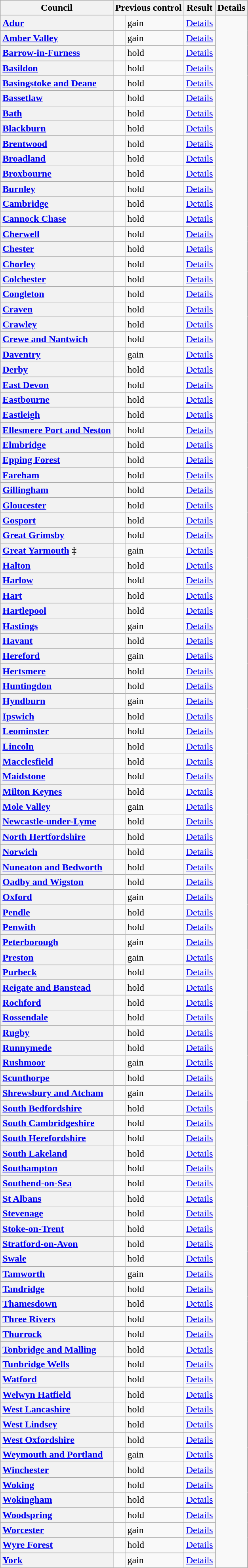<table class="wikitable sortable" border="1">
<tr>
<th scope="col">Council</th>
<th colspan=2>Previous control</th>
<th colspan=2>Result</th>
<th class="unsortable" scope="col">Details</th>
</tr>
<tr>
<th scope="row" style="text-align: left;"><a href='#'>Adur</a></th>
<td></td>
<td> gain</td>
<td><a href='#'>Details</a></td>
</tr>
<tr>
<th scope="row" style="text-align: left;"><a href='#'>Amber Valley</a></th>
<td></td>
<td> gain</td>
<td><a href='#'>Details</a></td>
</tr>
<tr>
<th scope="row" style="text-align: left;"><a href='#'>Barrow-in-Furness</a></th>
<td></td>
<td> hold</td>
<td><a href='#'>Details</a></td>
</tr>
<tr>
<th scope="row" style="text-align: left;"><a href='#'>Basildon</a></th>
<td></td>
<td> hold</td>
<td><a href='#'>Details</a></td>
</tr>
<tr>
<th scope="row" style="text-align: left;"><a href='#'>Basingstoke and Deane</a></th>
<td></td>
<td> hold</td>
<td><a href='#'>Details</a></td>
</tr>
<tr>
<th scope="row" style="text-align: left;"><a href='#'>Bassetlaw</a></th>
<td></td>
<td> hold</td>
<td><a href='#'>Details</a></td>
</tr>
<tr>
<th scope="row" style="text-align: left;"><a href='#'>Bath</a></th>
<td></td>
<td> hold</td>
<td><a href='#'>Details</a></td>
</tr>
<tr>
<th scope="row" style="text-align: left;"><a href='#'>Blackburn</a></th>
<td></td>
<td> hold</td>
<td><a href='#'>Details</a></td>
</tr>
<tr>
<th scope="row" style="text-align: left;"><a href='#'>Brentwood</a></th>
<td></td>
<td> hold</td>
<td><a href='#'>Details</a></td>
</tr>
<tr>
<th scope="row" style="text-align: left;"><a href='#'>Broadland</a></th>
<td></td>
<td> hold</td>
<td><a href='#'>Details</a></td>
</tr>
<tr>
<th scope="row" style="text-align: left;"><a href='#'>Broxbourne</a></th>
<td></td>
<td> hold</td>
<td><a href='#'>Details</a></td>
</tr>
<tr>
<th scope="row" style="text-align: left;"><a href='#'>Burnley</a></th>
<td></td>
<td> hold</td>
<td><a href='#'>Details</a></td>
</tr>
<tr>
<th scope="row" style="text-align: left;"><a href='#'>Cambridge</a></th>
<td></td>
<td> hold</td>
<td><a href='#'>Details</a></td>
</tr>
<tr>
<th scope="row" style="text-align: left;"><a href='#'>Cannock Chase</a></th>
<td></td>
<td> hold</td>
<td><a href='#'>Details</a></td>
</tr>
<tr>
<th scope="row" style="text-align: left;"><a href='#'>Cherwell</a></th>
<td></td>
<td> hold</td>
<td><a href='#'>Details</a></td>
</tr>
<tr>
<th scope="row" style="text-align: left;"><a href='#'>Chester</a></th>
<td></td>
<td> hold</td>
<td><a href='#'>Details</a></td>
</tr>
<tr>
<th scope="row" style="text-align: left;"><a href='#'>Chorley</a></th>
<td></td>
<td> hold</td>
<td><a href='#'>Details</a></td>
</tr>
<tr>
<th scope="row" style="text-align: left;"><a href='#'>Colchester</a></th>
<td></td>
<td> hold</td>
<td><a href='#'>Details</a></td>
</tr>
<tr>
<th scope="row" style="text-align: left;"><a href='#'>Congleton</a></th>
<td></td>
<td> hold</td>
<td><a href='#'>Details</a></td>
</tr>
<tr>
<th scope="row" style="text-align: left;"><a href='#'>Craven</a></th>
<td></td>
<td> hold</td>
<td><a href='#'>Details</a></td>
</tr>
<tr>
<th scope="row" style="text-align: left;"><a href='#'>Crawley</a></th>
<td></td>
<td> hold</td>
<td><a href='#'>Details</a></td>
</tr>
<tr>
<th scope="row" style="text-align: left;"><a href='#'>Crewe and Nantwich</a></th>
<td></td>
<td> hold</td>
<td><a href='#'>Details</a></td>
</tr>
<tr>
<th scope="row" style="text-align: left;"><a href='#'>Daventry</a></th>
<td></td>
<td> gain</td>
<td><a href='#'>Details</a></td>
</tr>
<tr>
<th scope="row" style="text-align: left;"><a href='#'>Derby</a></th>
<td></td>
<td> hold</td>
<td><a href='#'>Details</a></td>
</tr>
<tr>
<th scope="row" style="text-align: left;"><a href='#'>East Devon</a></th>
<td></td>
<td> hold</td>
<td><a href='#'>Details</a></td>
</tr>
<tr>
<th scope="row" style="text-align: left;"><a href='#'>Eastbourne</a></th>
<td></td>
<td> hold</td>
<td><a href='#'>Details</a></td>
</tr>
<tr>
<th scope="row" style="text-align: left;"><a href='#'>Eastleigh</a></th>
<td></td>
<td> hold</td>
<td><a href='#'>Details</a></td>
</tr>
<tr>
<th scope="row" style="text-align: left;"><a href='#'>Ellesmere Port and Neston</a></th>
<td></td>
<td> hold</td>
<td><a href='#'>Details</a></td>
</tr>
<tr>
<th scope="row" style="text-align: left;"><a href='#'>Elmbridge</a></th>
<td></td>
<td> hold</td>
<td><a href='#'>Details</a></td>
</tr>
<tr>
<th scope="row" style="text-align: left;"><a href='#'>Epping Forest</a></th>
<td></td>
<td> hold</td>
<td><a href='#'>Details</a></td>
</tr>
<tr>
<th scope="row" style="text-align: left;"><a href='#'>Fareham</a></th>
<td></td>
<td> hold</td>
<td><a href='#'>Details</a></td>
</tr>
<tr>
<th scope="row" style="text-align: left;"><a href='#'>Gillingham</a></th>
<td></td>
<td> hold</td>
<td><a href='#'>Details</a></td>
</tr>
<tr>
<th scope="row" style="text-align: left;"><a href='#'>Gloucester</a></th>
<td></td>
<td> hold</td>
<td><a href='#'>Details</a></td>
</tr>
<tr>
<th scope="row" style="text-align: left;"><a href='#'>Gosport</a></th>
<td></td>
<td> hold</td>
<td><a href='#'>Details</a></td>
</tr>
<tr>
<th scope="row" style="text-align: left;"><a href='#'>Great Grimsby</a></th>
<td></td>
<td> hold</td>
<td><a href='#'>Details</a></td>
</tr>
<tr>
<th scope="row" style="text-align: left;"><a href='#'>Great Yarmouth</a> ‡</th>
<td></td>
<td> gain</td>
<td><a href='#'>Details</a></td>
</tr>
<tr>
<th scope="row" style="text-align: left;"><a href='#'>Halton</a></th>
<td></td>
<td> hold</td>
<td><a href='#'>Details</a></td>
</tr>
<tr>
<th scope="row" style="text-align: left;"><a href='#'>Harlow</a></th>
<td></td>
<td> hold</td>
<td><a href='#'>Details</a></td>
</tr>
<tr>
<th scope="row" style="text-align: left;"><a href='#'>Hart</a></th>
<td></td>
<td> hold</td>
<td><a href='#'>Details</a></td>
</tr>
<tr>
<th scope="row" style="text-align: left;"><a href='#'>Hartlepool</a></th>
<td></td>
<td> hold</td>
<td><a href='#'>Details</a></td>
</tr>
<tr>
<th scope="row" style="text-align: left;"><a href='#'>Hastings</a></th>
<td></td>
<td> gain</td>
<td><a href='#'>Details</a></td>
</tr>
<tr>
<th scope="row" style="text-align: left;"><a href='#'>Havant</a></th>
<td></td>
<td> hold</td>
<td><a href='#'>Details</a></td>
</tr>
<tr>
<th scope="row" style="text-align: left;"><a href='#'>Hereford</a></th>
<td></td>
<td> gain</td>
<td><a href='#'>Details</a></td>
</tr>
<tr>
<th scope="row" style="text-align: left;"><a href='#'>Hertsmere</a></th>
<td></td>
<td> hold</td>
<td><a href='#'>Details</a></td>
</tr>
<tr>
<th scope="row" style="text-align: left;"><a href='#'>Huntingdon</a></th>
<td></td>
<td> hold</td>
<td><a href='#'>Details</a></td>
</tr>
<tr>
<th scope="row" style="text-align: left;"><a href='#'>Hyndburn</a></th>
<td></td>
<td> gain</td>
<td><a href='#'>Details</a></td>
</tr>
<tr>
<th scope="row" style="text-align: left;"><a href='#'>Ipswich</a></th>
<td></td>
<td> hold</td>
<td><a href='#'>Details</a></td>
</tr>
<tr>
<th scope="row" style="text-align: left;"><a href='#'>Leominster</a></th>
<td></td>
<td> hold</td>
<td><a href='#'>Details</a></td>
</tr>
<tr>
<th scope="row" style="text-align: left;"><a href='#'>Lincoln</a></th>
<td></td>
<td> hold</td>
<td><a href='#'>Details</a></td>
</tr>
<tr>
<th scope="row" style="text-align: left;"><a href='#'>Macclesfield</a></th>
<td></td>
<td> hold</td>
<td><a href='#'>Details</a></td>
</tr>
<tr>
<th scope="row" style="text-align: left;"><a href='#'>Maidstone</a></th>
<td></td>
<td> hold</td>
<td><a href='#'>Details</a></td>
</tr>
<tr>
<th scope="row" style="text-align: left;"><a href='#'>Milton Keynes</a></th>
<td></td>
<td> hold</td>
<td><a href='#'>Details</a></td>
</tr>
<tr>
<th scope="row" style="text-align: left;"><a href='#'>Mole Valley</a></th>
<td></td>
<td> gain</td>
<td><a href='#'>Details</a></td>
</tr>
<tr>
<th scope="row" style="text-align: left;"><a href='#'>Newcastle-under-Lyme</a></th>
<td></td>
<td> hold</td>
<td><a href='#'>Details</a></td>
</tr>
<tr>
<th scope="row" style="text-align: left;"><a href='#'>North Hertfordshire</a></th>
<td></td>
<td> hold</td>
<td><a href='#'>Details</a></td>
</tr>
<tr>
<th scope="row" style="text-align: left;"><a href='#'>Norwich</a></th>
<td></td>
<td> hold</td>
<td><a href='#'>Details</a></td>
</tr>
<tr>
<th scope="row" style="text-align: left;"><a href='#'>Nuneaton and Bedworth</a></th>
<td></td>
<td> hold</td>
<td><a href='#'>Details</a></td>
</tr>
<tr>
<th scope="row" style="text-align: left;"><a href='#'>Oadby and Wigston</a></th>
<td></td>
<td> hold</td>
<td><a href='#'>Details</a></td>
</tr>
<tr>
<th scope="row" style="text-align: left;"><a href='#'>Oxford</a></th>
<td></td>
<td> gain</td>
<td><a href='#'>Details</a></td>
</tr>
<tr>
<th scope="row" style="text-align: left;"><a href='#'>Pendle</a></th>
<td></td>
<td> hold</td>
<td><a href='#'>Details</a></td>
</tr>
<tr>
<th scope="row" style="text-align: left;"><a href='#'>Penwith</a></th>
<td></td>
<td> hold</td>
<td><a href='#'>Details</a></td>
</tr>
<tr>
<th scope="row" style="text-align: left;"><a href='#'>Peterborough</a></th>
<td></td>
<td> gain</td>
<td><a href='#'>Details</a></td>
</tr>
<tr>
<th scope="row" style="text-align: left;"><a href='#'>Preston</a></th>
<td></td>
<td> gain</td>
<td><a href='#'>Details</a></td>
</tr>
<tr>
<th scope="row" style="text-align: left;"><a href='#'>Purbeck</a></th>
<td></td>
<td> hold</td>
<td><a href='#'>Details</a></td>
</tr>
<tr>
<th scope="row" style="text-align: left;"><a href='#'>Reigate and Banstead</a></th>
<td></td>
<td> hold</td>
<td><a href='#'>Details</a></td>
</tr>
<tr>
<th scope="row" style="text-align: left;"><a href='#'>Rochford</a></th>
<td></td>
<td> hold</td>
<td><a href='#'>Details</a></td>
</tr>
<tr>
<th scope="row" style="text-align: left;"><a href='#'>Rossendale</a></th>
<td></td>
<td> hold</td>
<td><a href='#'>Details</a></td>
</tr>
<tr>
<th scope="row" style="text-align: left;"><a href='#'>Rugby</a></th>
<td></td>
<td> hold</td>
<td><a href='#'>Details</a></td>
</tr>
<tr>
<th scope="row" style="text-align: left;"><a href='#'>Runnymede</a></th>
<td></td>
<td> hold</td>
<td><a href='#'>Details</a></td>
</tr>
<tr>
<th scope="row" style="text-align: left;"><a href='#'>Rushmoor</a></th>
<td></td>
<td> gain</td>
<td><a href='#'>Details</a></td>
</tr>
<tr>
<th scope="row" style="text-align: left;"><a href='#'>Scunthorpe</a></th>
<td></td>
<td> hold</td>
<td><a href='#'>Details</a></td>
</tr>
<tr>
<th scope="row" style="text-align: left;"><a href='#'>Shrewsbury and Atcham</a></th>
<td></td>
<td> gain</td>
<td><a href='#'>Details</a></td>
</tr>
<tr>
<th scope="row" style="text-align: left;"><a href='#'>South Bedfordshire</a></th>
<td></td>
<td> hold</td>
<td><a href='#'>Details</a></td>
</tr>
<tr>
<th scope="row" style="text-align: left;"><a href='#'>South Cambridgeshire</a></th>
<td></td>
<td> hold</td>
<td><a href='#'>Details</a></td>
</tr>
<tr>
<th scope="row" style="text-align: left;"><a href='#'>South Herefordshire</a></th>
<td></td>
<td> hold</td>
<td><a href='#'>Details</a></td>
</tr>
<tr>
<th scope="row" style="text-align: left;"><a href='#'>South Lakeland</a></th>
<td></td>
<td> hold</td>
<td><a href='#'>Details</a></td>
</tr>
<tr>
<th scope="row" style="text-align: left;"><a href='#'>Southampton</a></th>
<td></td>
<td> hold</td>
<td><a href='#'>Details</a></td>
</tr>
<tr>
<th scope="row" style="text-align: left;"><a href='#'>Southend-on-Sea</a></th>
<td></td>
<td> hold</td>
<td><a href='#'>Details</a></td>
</tr>
<tr>
<th scope="row" style="text-align: left;"><a href='#'>St Albans</a></th>
<td></td>
<td> hold</td>
<td><a href='#'>Details</a></td>
</tr>
<tr>
<th scope="row" style="text-align: left;"><a href='#'>Stevenage</a></th>
<td></td>
<td> hold</td>
<td><a href='#'>Details</a></td>
</tr>
<tr>
<th scope="row" style="text-align: left;"><a href='#'>Stoke-on-Trent</a></th>
<td></td>
<td> hold</td>
<td><a href='#'>Details</a></td>
</tr>
<tr>
<th scope="row" style="text-align: left;"><a href='#'>Stratford-on-Avon</a></th>
<td></td>
<td> hold</td>
<td><a href='#'>Details</a></td>
</tr>
<tr>
<th scope="row" style="text-align: left;"><a href='#'>Swale</a></th>
<td></td>
<td> hold</td>
<td><a href='#'>Details</a></td>
</tr>
<tr>
<th scope="row" style="text-align: left;"><a href='#'>Tamworth</a></th>
<td></td>
<td> gain</td>
<td><a href='#'>Details</a></td>
</tr>
<tr>
<th scope="row" style="text-align: left;"><a href='#'>Tandridge</a></th>
<td></td>
<td> hold</td>
<td><a href='#'>Details</a></td>
</tr>
<tr>
<th scope="row" style="text-align: left;"><a href='#'>Thamesdown</a></th>
<td></td>
<td> hold</td>
<td><a href='#'>Details</a></td>
</tr>
<tr>
<th scope="row" style="text-align: left;"><a href='#'>Three Rivers</a></th>
<td></td>
<td> hold</td>
<td><a href='#'>Details</a></td>
</tr>
<tr>
<th scope="row" style="text-align: left;"><a href='#'>Thurrock</a></th>
<td></td>
<td> hold</td>
<td><a href='#'>Details</a></td>
</tr>
<tr>
<th scope="row" style="text-align: left;"><a href='#'>Tonbridge and Malling</a></th>
<td></td>
<td> hold</td>
<td><a href='#'>Details</a></td>
</tr>
<tr>
<th scope="row" style="text-align: left;"><a href='#'>Tunbridge Wells</a></th>
<td></td>
<td> hold</td>
<td><a href='#'>Details</a></td>
</tr>
<tr>
<th scope="row" style="text-align: left;"><a href='#'>Watford</a></th>
<td></td>
<td> hold</td>
<td><a href='#'>Details</a></td>
</tr>
<tr>
<th scope="row" style="text-align: left;"><a href='#'>Welwyn Hatfield</a></th>
<td></td>
<td> hold</td>
<td><a href='#'>Details</a></td>
</tr>
<tr>
<th scope="row" style="text-align: left;"><a href='#'>West Lancashire</a></th>
<td></td>
<td> hold</td>
<td><a href='#'>Details</a></td>
</tr>
<tr>
<th scope="row" style="text-align: left;"><a href='#'>West Lindsey</a></th>
<td></td>
<td> hold</td>
<td><a href='#'>Details</a></td>
</tr>
<tr>
<th scope="row" style="text-align: left;"><a href='#'>West Oxfordshire</a></th>
<td></td>
<td> hold</td>
<td><a href='#'>Details</a></td>
</tr>
<tr>
<th scope="row" style="text-align: left;"><a href='#'>Weymouth and Portland</a></th>
<td></td>
<td> gain</td>
<td><a href='#'>Details</a></td>
</tr>
<tr>
<th scope="row" style="text-align: left;"><a href='#'>Winchester</a></th>
<td></td>
<td> hold</td>
<td><a href='#'>Details</a></td>
</tr>
<tr>
<th scope="row" style="text-align: left;"><a href='#'>Woking</a></th>
<td></td>
<td> hold</td>
<td><a href='#'>Details</a></td>
</tr>
<tr>
<th scope="row" style="text-align: left;"><a href='#'>Wokingham</a></th>
<td></td>
<td> hold</td>
<td><a href='#'>Details</a></td>
</tr>
<tr>
<th scope="row" style="text-align: left;"><a href='#'>Woodspring</a></th>
<td></td>
<td> hold</td>
<td><a href='#'>Details</a></td>
</tr>
<tr>
<th scope="row" style="text-align: left;"><a href='#'>Worcester</a></th>
<td></td>
<td> gain</td>
<td><a href='#'>Details</a></td>
</tr>
<tr>
<th scope="row" style="text-align: left;"><a href='#'>Wyre Forest</a></th>
<td></td>
<td> hold</td>
<td><a href='#'>Details</a></td>
</tr>
<tr>
<th scope="row" style="text-align: left;"><a href='#'>York</a></th>
<td></td>
<td> gain</td>
<td><a href='#'>Details</a></td>
</tr>
</table>
